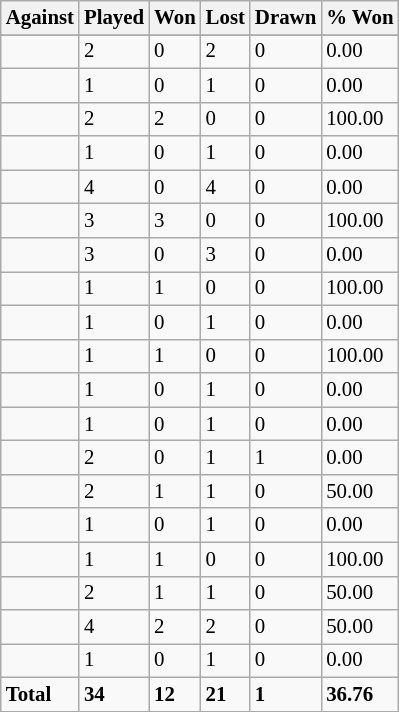<table class="sortable wikitable" style="font-size: 87%;">
<tr>
<th>Against</th>
<th>Played</th>
<th>Won</th>
<th>Lost</th>
<th>Drawn</th>
<th>% Won</th>
</tr>
<tr bgcolor="#d0ffd0" align="center">
</tr>
<tr>
<td align="left"></td>
<td>2</td>
<td>0</td>
<td>2</td>
<td>0</td>
<td>0.00</td>
</tr>
<tr>
<td align="left"></td>
<td>1</td>
<td>0</td>
<td>1</td>
<td>0</td>
<td>0.00</td>
</tr>
<tr>
<td align="left"></td>
<td>2</td>
<td>2</td>
<td>0</td>
<td>0</td>
<td>100.00</td>
</tr>
<tr>
<td align="left"></td>
<td>1</td>
<td>0</td>
<td>1</td>
<td>0</td>
<td>0.00</td>
</tr>
<tr>
<td align="left"></td>
<td>4</td>
<td>0</td>
<td>4</td>
<td>0</td>
<td>0.00</td>
</tr>
<tr>
<td align="left"></td>
<td>3</td>
<td>3</td>
<td>0</td>
<td>0</td>
<td>100.00</td>
</tr>
<tr>
<td align="left"></td>
<td>3</td>
<td>0</td>
<td>3</td>
<td>0</td>
<td>0.00</td>
</tr>
<tr>
<td align="left"></td>
<td>1</td>
<td>1</td>
<td>0</td>
<td>0</td>
<td>100.00</td>
</tr>
<tr>
<td align="left"></td>
<td>1</td>
<td>0</td>
<td>1</td>
<td>0</td>
<td>0.00</td>
</tr>
<tr>
<td align="left"></td>
<td>1</td>
<td>1</td>
<td>0</td>
<td>0</td>
<td>100.00</td>
</tr>
<tr>
<td align="left"></td>
<td>1</td>
<td>0</td>
<td>1</td>
<td>0</td>
<td>0.00</td>
</tr>
<tr>
<td align="left"></td>
<td>1</td>
<td>0</td>
<td>1</td>
<td>0</td>
<td>0.00</td>
</tr>
<tr>
<td align="left"></td>
<td>2</td>
<td>0</td>
<td>1</td>
<td>1</td>
<td>0.00</td>
</tr>
<tr>
<td align="left"></td>
<td>2</td>
<td>1</td>
<td>1</td>
<td>0</td>
<td>50.00</td>
</tr>
<tr>
<td align="left"></td>
<td>1</td>
<td>0</td>
<td>1</td>
<td>0</td>
<td>0.00</td>
</tr>
<tr>
<td align="left"></td>
<td>1</td>
<td>1</td>
<td>0</td>
<td>0</td>
<td>100.00</td>
</tr>
<tr>
<td align="left"></td>
<td>2</td>
<td>1</td>
<td>1</td>
<td>0</td>
<td>50.00</td>
</tr>
<tr>
<td align="left"></td>
<td>4</td>
<td>2</td>
<td>2</td>
<td>0</td>
<td>50.00</td>
</tr>
<tr>
<td align="left"></td>
<td>1</td>
<td>0</td>
<td>1</td>
<td>0</td>
<td>0.00</td>
</tr>
<tr>
<td align="left"><strong>Total</strong></td>
<td><strong>34</strong></td>
<td><strong>12</strong></td>
<td><strong>21</strong></td>
<td><strong>1</strong></td>
<td><strong>36.76</strong></td>
</tr>
</table>
